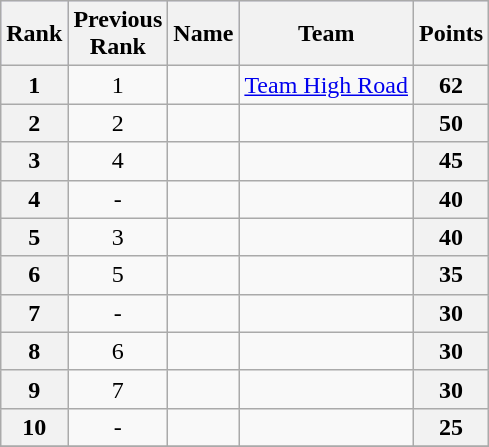<table class="wikitable">
<tr style="background:#ccccff;">
<th>Rank</th>
<th>Previous<br>Rank</th>
<th>Name</th>
<th>Team</th>
<th>Points</th>
</tr>
<tr>
<th>1</th>
<td align="center">1</td>
<td></td>
<td><a href='#'>Team High Road</a></td>
<th>62</th>
</tr>
<tr>
<th>2</th>
<td align="center">2</td>
<td></td>
<td></td>
<th>50</th>
</tr>
<tr>
<th>3</th>
<td align="center">4</td>
<td></td>
<td></td>
<th>45</th>
</tr>
<tr>
<th>4</th>
<td align="center">-</td>
<td></td>
<td></td>
<th>40</th>
</tr>
<tr>
<th>5</th>
<td align="center">3</td>
<td></td>
<td></td>
<th>40</th>
</tr>
<tr>
<th>6</th>
<td align="center">5</td>
<td></td>
<td></td>
<th>35</th>
</tr>
<tr>
<th>7</th>
<td align="center">-</td>
<td></td>
<td></td>
<th>30</th>
</tr>
<tr>
<th>8</th>
<td align="center">6</td>
<td></td>
<td></td>
<th>30</th>
</tr>
<tr>
<th>9</th>
<td align="center">7</td>
<td></td>
<td></td>
<th>30</th>
</tr>
<tr>
<th>10</th>
<td align="center">-</td>
<td></td>
<td></td>
<th>25</th>
</tr>
<tr>
</tr>
</table>
